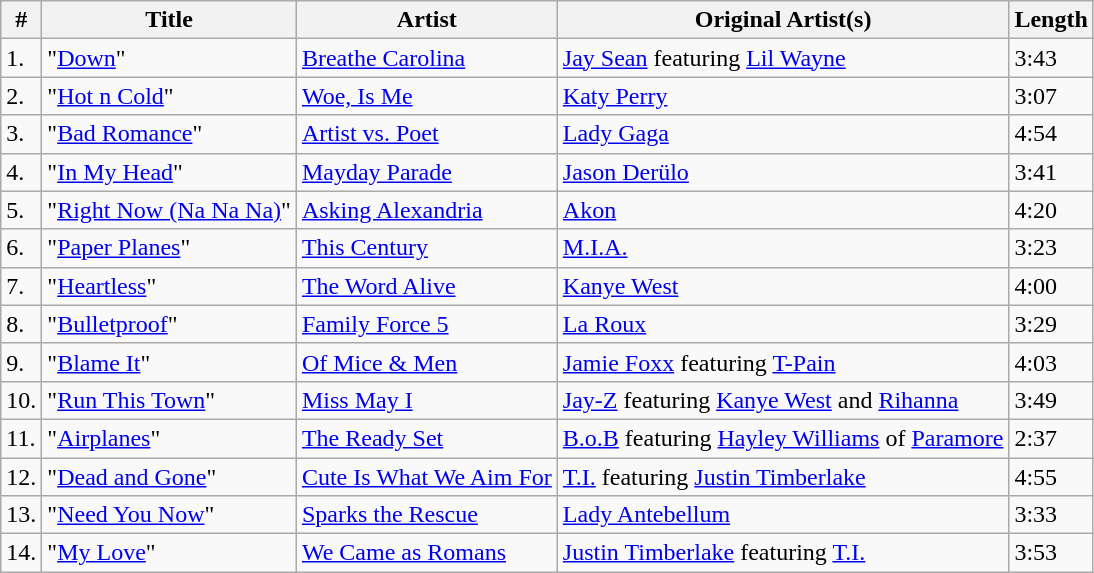<table class="wikitable" border="1">
<tr>
<th>#</th>
<th>Title</th>
<th>Artist</th>
<th>Original Artist(s)</th>
<th>Length</th>
</tr>
<tr>
<td>1.</td>
<td>"<a href='#'>Down</a>"</td>
<td><a href='#'>Breathe Carolina</a></td>
<td><a href='#'>Jay Sean</a> featuring <a href='#'>Lil Wayne</a></td>
<td>3:43</td>
</tr>
<tr>
<td>2.</td>
<td>"<a href='#'>Hot n Cold</a>"</td>
<td><a href='#'>Woe, Is Me</a></td>
<td><a href='#'>Katy Perry</a></td>
<td>3:07</td>
</tr>
<tr>
<td>3.</td>
<td>"<a href='#'>Bad Romance</a>"</td>
<td><a href='#'>Artist vs. Poet</a></td>
<td><a href='#'>Lady Gaga</a></td>
<td>4:54</td>
</tr>
<tr>
<td>4.</td>
<td>"<a href='#'>In My Head</a>"</td>
<td><a href='#'>Mayday Parade</a></td>
<td><a href='#'>Jason Derülo</a></td>
<td>3:41</td>
</tr>
<tr>
<td>5.</td>
<td>"<a href='#'>Right Now (Na Na Na)</a>"</td>
<td><a href='#'>Asking Alexandria</a></td>
<td><a href='#'>Akon</a></td>
<td>4:20</td>
</tr>
<tr>
<td>6.</td>
<td>"<a href='#'>Paper Planes</a>"</td>
<td><a href='#'>This Century</a></td>
<td><a href='#'>M.I.A.</a></td>
<td>3:23</td>
</tr>
<tr>
<td>7.</td>
<td>"<a href='#'>Heartless</a>"</td>
<td><a href='#'>The Word Alive</a></td>
<td><a href='#'>Kanye West</a></td>
<td>4:00</td>
</tr>
<tr>
<td>8.</td>
<td>"<a href='#'>Bulletproof</a>"</td>
<td><a href='#'>Family Force 5</a></td>
<td><a href='#'>La Roux</a></td>
<td>3:29</td>
</tr>
<tr>
<td>9.</td>
<td>"<a href='#'>Blame It</a>"</td>
<td><a href='#'>Of Mice & Men</a></td>
<td><a href='#'>Jamie Foxx</a> featuring <a href='#'>T-Pain</a></td>
<td>4:03</td>
</tr>
<tr>
<td>10.</td>
<td>"<a href='#'>Run This Town</a>"</td>
<td><a href='#'>Miss May I</a></td>
<td><a href='#'>Jay-Z</a> featuring <a href='#'>Kanye West</a> and <a href='#'>Rihanna</a></td>
<td>3:49</td>
</tr>
<tr>
<td>11.</td>
<td>"<a href='#'>Airplanes</a>"</td>
<td><a href='#'>The Ready Set</a></td>
<td><a href='#'>B.o.B</a> featuring <a href='#'>Hayley Williams</a> of <a href='#'>Paramore</a></td>
<td>2:37</td>
</tr>
<tr>
<td>12.</td>
<td>"<a href='#'>Dead and Gone</a>"</td>
<td><a href='#'>Cute Is What We Aim For</a></td>
<td><a href='#'>T.I.</a> featuring <a href='#'>Justin Timberlake</a></td>
<td>4:55</td>
</tr>
<tr>
<td>13.</td>
<td>"<a href='#'>Need You Now</a>"</td>
<td><a href='#'>Sparks the Rescue</a></td>
<td><a href='#'>Lady Antebellum</a></td>
<td>3:33</td>
</tr>
<tr>
<td>14.</td>
<td>"<a href='#'>My Love</a>"</td>
<td><a href='#'>We Came as Romans</a></td>
<td><a href='#'>Justin Timberlake</a> featuring <a href='#'>T.I.</a></td>
<td>3:53</td>
</tr>
</table>
